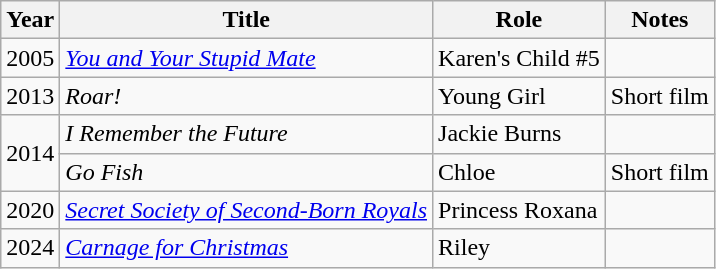<table class="wikitable sortable">
<tr>
<th>Year</th>
<th>Title</th>
<th>Role</th>
<th>Notes</th>
</tr>
<tr>
<td>2005</td>
<td><em><a href='#'>You and Your Stupid Mate</a></em></td>
<td>Karen's Child #5</td>
<td></td>
</tr>
<tr>
<td>2013</td>
<td><em>Roar!</em></td>
<td>Young Girl</td>
<td>Short film</td>
</tr>
<tr>
<td rowspan="2">2014</td>
<td><em>I Remember the Future</em></td>
<td>Jackie Burns</td>
<td></td>
</tr>
<tr>
<td><em>Go Fish</em></td>
<td>Chloe</td>
<td>Short film</td>
</tr>
<tr>
<td>2020</td>
<td><em><a href='#'>Secret Society of Second-Born Royals</a></em></td>
<td>Princess Roxana</td>
<td></td>
</tr>
<tr>
<td>2024</td>
<td><em><a href='#'>Carnage for Christmas</a></em></td>
<td>Riley</td>
</tr>
</table>
